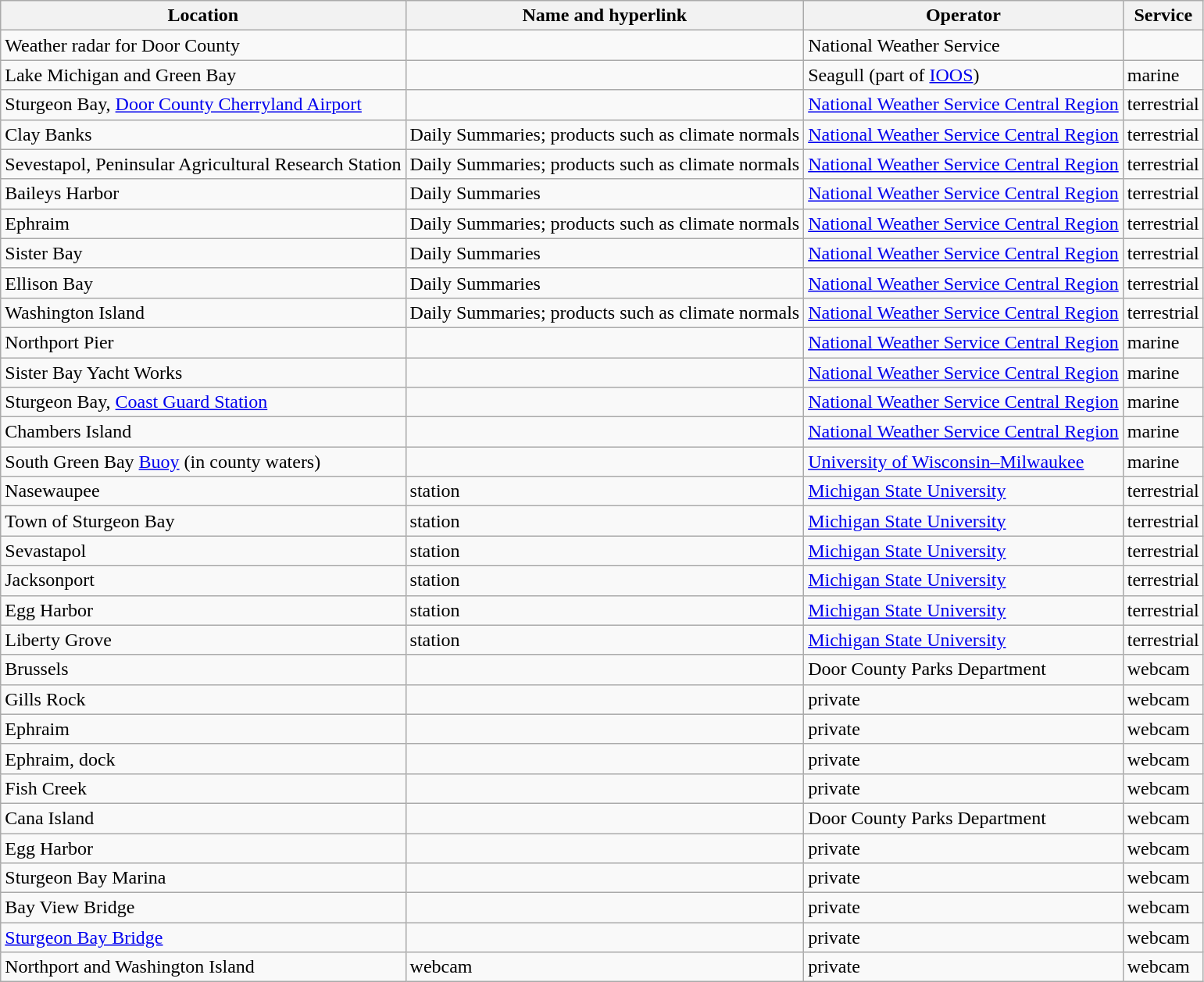<table class="wikitable collapsible uncollapsed sortable">
<tr>
<th>Location</th>
<th>Name and hyperlink</th>
<th>Operator</th>
<th>Service</th>
</tr>
<tr>
<td>Weather radar for Door County</td>
<td></td>
<td>National Weather Service</td>
<td></td>
</tr>
<tr>
<td>Lake Michigan and Green Bay</td>
<td></td>
<td>Seagull (part of <a href='#'>IOOS</a>)</td>
<td>marine</td>
</tr>
<tr>
<td>Sturgeon Bay, <a href='#'>Door County Cherryland Airport</a></td>
<td></td>
<td><a href='#'>National Weather Service Central Region</a></td>
<td>terrestrial</td>
</tr>
<tr>
<td>Clay Banks</td>
<td> Daily Summaries;  products such as climate normals</td>
<td><a href='#'>National Weather Service Central Region</a></td>
<td>terrestrial</td>
</tr>
<tr>
<td>Sevestapol, Peninsular Agricultural Research Station</td>
<td> Daily Summaries;  products such as climate normals</td>
<td><a href='#'>National Weather Service Central Region</a></td>
<td>terrestrial</td>
</tr>
<tr>
<td>Baileys Harbor</td>
<td> Daily Summaries</td>
<td><a href='#'>National Weather Service Central Region</a></td>
<td>terrestrial</td>
</tr>
<tr>
<td>Ephraim</td>
<td> Daily Summaries;  products such as climate normals</td>
<td><a href='#'>National Weather Service Central Region</a></td>
<td>terrestrial</td>
</tr>
<tr>
<td>Sister Bay</td>
<td> Daily Summaries</td>
<td><a href='#'>National Weather Service Central Region</a></td>
<td>terrestrial</td>
</tr>
<tr>
<td>Ellison Bay</td>
<td> Daily Summaries</td>
<td><a href='#'>National Weather Service Central Region</a></td>
<td>terrestrial</td>
</tr>
<tr>
<td>Washington Island</td>
<td> Daily Summaries;   products such as climate normals</td>
<td><a href='#'>National Weather Service Central Region</a></td>
<td>terrestrial</td>
</tr>
<tr>
<td>Northport Pier</td>
<td></td>
<td><a href='#'>National Weather Service Central Region</a></td>
<td>marine</td>
</tr>
<tr>
<td>Sister Bay Yacht Works</td>
<td></td>
<td><a href='#'>National Weather Service Central Region</a></td>
<td>marine</td>
</tr>
<tr>
<td>Sturgeon Bay, <a href='#'>Coast Guard Station</a></td>
<td></td>
<td><a href='#'>National Weather Service Central Region</a></td>
<td>marine</td>
</tr>
<tr>
<td>Chambers Island</td>
<td></td>
<td><a href='#'>National Weather Service Central Region</a></td>
<td>marine</td>
</tr>
<tr>
<td>South Green Bay <a href='#'>Buoy</a> (in county waters)</td>
<td></td>
<td><a href='#'>University of Wisconsin–Milwaukee</a></td>
<td>marine</td>
</tr>
<tr>
<td>Nasewaupee</td>
<td> station</td>
<td><a href='#'>Michigan State University</a></td>
<td>terrestrial</td>
</tr>
<tr>
<td>Town of Sturgeon Bay</td>
<td> station</td>
<td><a href='#'>Michigan State University</a></td>
<td>terrestrial</td>
</tr>
<tr>
<td>Sevastapol</td>
<td> station</td>
<td><a href='#'>Michigan State University</a></td>
<td>terrestrial</td>
</tr>
<tr>
<td>Jacksonport</td>
<td> station</td>
<td><a href='#'>Michigan State University</a></td>
<td>terrestrial</td>
</tr>
<tr>
<td>Egg Harbor</td>
<td> station</td>
<td><a href='#'>Michigan State University</a></td>
<td>terrestrial</td>
</tr>
<tr>
<td>Liberty Grove</td>
<td> station</td>
<td><a href='#'>Michigan State University</a></td>
<td>terrestrial</td>
</tr>
<tr>
<td>Brussels</td>
<td></td>
<td>Door County Parks Department</td>
<td>webcam</td>
</tr>
<tr>
<td>Gills Rock</td>
<td></td>
<td>private</td>
<td>webcam</td>
</tr>
<tr>
<td>Ephraim</td>
<td></td>
<td>private</td>
<td>webcam</td>
</tr>
<tr>
<td>Ephraim, dock</td>
<td></td>
<td>private</td>
<td>webcam</td>
</tr>
<tr>
<td>Fish Creek</td>
<td></td>
<td>private</td>
<td>webcam</td>
</tr>
<tr>
<td>Cana Island</td>
<td></td>
<td>Door County Parks Department</td>
<td>webcam</td>
</tr>
<tr>
<td>Egg Harbor</td>
<td></td>
<td>private</td>
<td>webcam</td>
</tr>
<tr>
<td>Sturgeon Bay Marina</td>
<td></td>
<td>private</td>
<td>webcam</td>
</tr>
<tr>
<td>Bay View Bridge</td>
<td></td>
<td>private</td>
<td>webcam</td>
</tr>
<tr>
<td><a href='#'>Sturgeon Bay Bridge</a></td>
<td> </td>
<td>private</td>
<td>webcam</td>
</tr>
<tr>
<td>Northport and Washington Island</td>
<td> webcam</td>
<td>private</td>
<td>webcam</td>
</tr>
</table>
